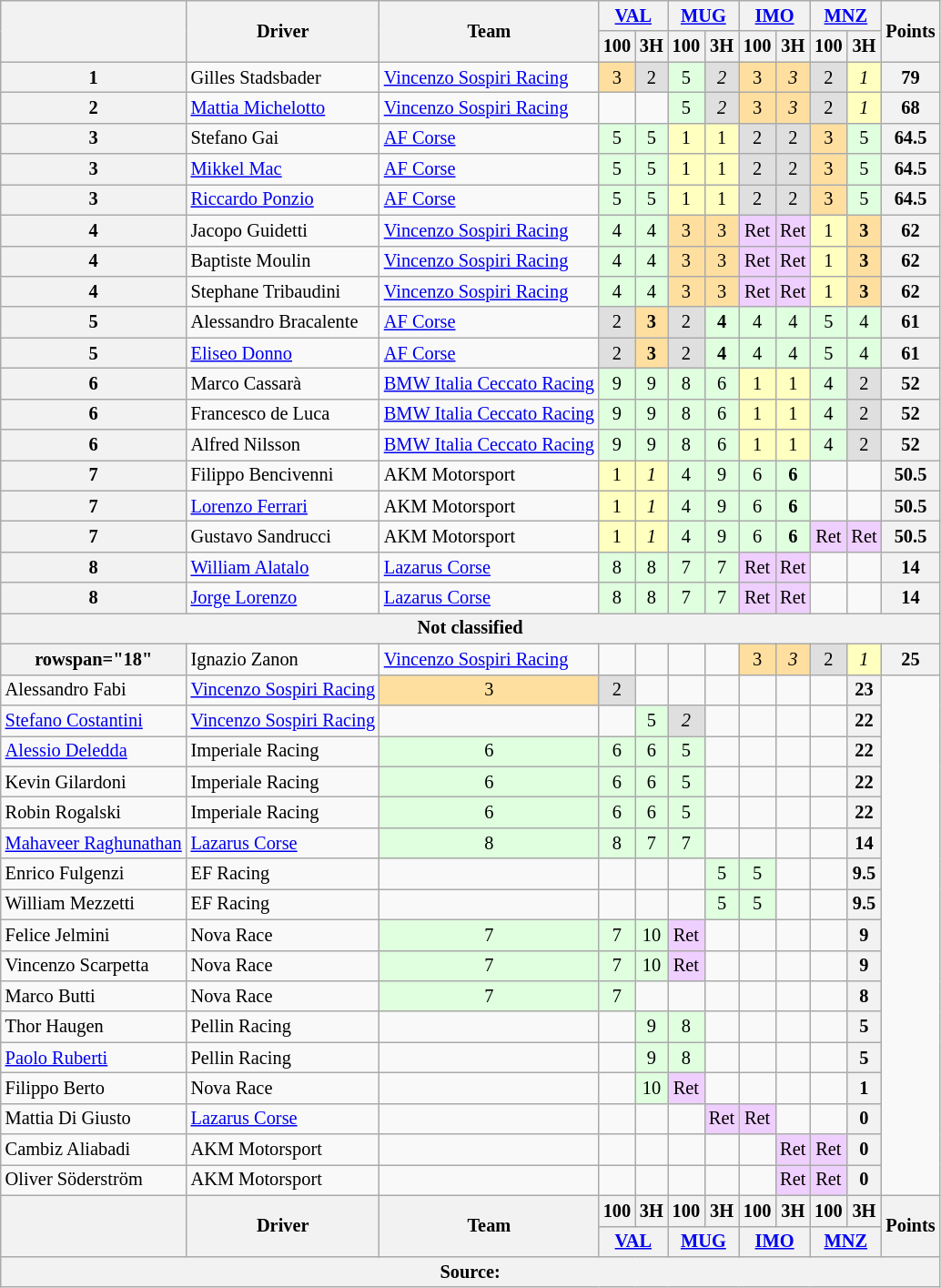<table class="wikitable" style="font-size:85%; vertical-align:top; text-align:center">
<tr>
<th rowspan="2"></th>
<th rowspan="2">Driver</th>
<th rowspan="2">Team</th>
<th colspan="2"><a href='#'>VAL</a><br></th>
<th colspan="2"><a href='#'>MUG</a><br></th>
<th colspan="2"><a href='#'>IMO</a><br></th>
<th colspan="2"><a href='#'>MNZ</a><br></th>
<th rowspan="2">Points</th>
</tr>
<tr>
<th>100</th>
<th>3H</th>
<th>100</th>
<th>3H</th>
<th>100</th>
<th>3H</th>
<th>100</th>
<th>3H</th>
</tr>
<tr>
<th>1</th>
<td style="text-align:left"> Gilles Stadsbader</td>
<td style="text-align:left"> <a href='#'>Vincenzo Sospiri Racing</a></td>
<td style="background:#FFDF9F">3</td>
<td style="background:#DFDFDF">2</td>
<td style="background:#DFFFDF">5</td>
<td style="background:#DFDFDF"><em>2</em></td>
<td style="background:#FFDF9F">3</td>
<td style="background:#FFDF9F"><em>3</em></td>
<td style="background:#DFDFDF">2</td>
<td style="background:#FFFFBF"><em>1</em></td>
<th>79</th>
</tr>
<tr>
<th>2</th>
<td style="text-align:left"> <a href='#'>Mattia Michelotto</a></td>
<td style="text-align:left"> <a href='#'>Vincenzo Sospiri Racing</a></td>
<td style="background:#"></td>
<td style="background:#"></td>
<td style="background:#DFFFDF">5</td>
<td style="background:#DFDFDF"><em>2</em></td>
<td style="background:#FFDF9F">3</td>
<td style="background:#FFDF9F"><em>3</em></td>
<td style="background:#DFDFDF">2</td>
<td style="background:#FFFFBF"><em>1</em></td>
<th>68</th>
</tr>
<tr>
<th>3</th>
<td style="text-align:left"> Stefano Gai</td>
<td style="text-align:left"> <a href='#'>AF Corse</a></td>
<td style="background:#DFFFDF">5</td>
<td style="background:#DFFFDF">5</td>
<td style="background:#FFFFBF">1</td>
<td style="background:#FFFFBF">1</td>
<td style="background:#DFDFDF">2</td>
<td style="background:#DFDFDF">2</td>
<td style="background:#FFDF9F">3</td>
<td style="background:#DFFFDF">5</td>
<th>64.5</th>
</tr>
<tr>
<th>3</th>
<td style="text-align:left"> <a href='#'>Mikkel Mac</a></td>
<td style="text-align:left"> <a href='#'>AF Corse</a></td>
<td style="background:#DFFFDF">5</td>
<td style="background:#DFFFDF">5</td>
<td style="background:#FFFFBF">1</td>
<td style="background:#FFFFBF">1</td>
<td style="background:#DFDFDF">2</td>
<td style="background:#DFDFDF">2</td>
<td style="background:#FFDF9F">3</td>
<td style="background:#DFFFDF">5</td>
<th>64.5</th>
</tr>
<tr>
<th>3</th>
<td style="text-align:left"> <a href='#'>Riccardo Ponzio</a></td>
<td style="text-align:left"> <a href='#'>AF Corse</a></td>
<td style="background:#DFFFDF">5</td>
<td style="background:#DFFFDF">5</td>
<td style="background:#FFFFBF">1</td>
<td style="background:#FFFFBF">1</td>
<td style="background:#DFDFDF">2</td>
<td style="background:#DFDFDF">2</td>
<td style="background:#FFDF9F">3</td>
<td style="background:#DFFFDF">5</td>
<th>64.5</th>
</tr>
<tr>
<th>4</th>
<td style="text-align:left"> Jacopo Guidetti</td>
<td style="text-align:left"> <a href='#'>Vincenzo Sospiri Racing</a></td>
<td style="background:#DFFFDF">4</td>
<td style="background:#DFFFDF">4</td>
<td style="background:#FFDF9F">3</td>
<td style="background:#FFDF9F">3</td>
<td style="background:#EFCFFF">Ret</td>
<td style="background:#EFCFFF">Ret</td>
<td style="background:#FFFFBF">1</td>
<td style="background:#FFDF9F"><strong>3</strong></td>
<th>62</th>
</tr>
<tr>
<th>4</th>
<td style="text-align:left"> Baptiste Moulin</td>
<td style="text-align:left"> <a href='#'>Vincenzo Sospiri Racing</a></td>
<td style="background:#DFFFDF">4</td>
<td style="background:#DFFFDF">4</td>
<td style="background:#FFDF9F">3</td>
<td style="background:#FFDF9F">3</td>
<td style="background:#EFCFFF">Ret</td>
<td style="background:#EFCFFF">Ret</td>
<td style="background:#FFFFBF">1</td>
<td style="background:#FFDF9F"><strong>3</strong></td>
<th>62</th>
</tr>
<tr>
<th>4</th>
<td style="text-align:left"> Stephane Tribaudini</td>
<td style="text-align:left"> <a href='#'>Vincenzo Sospiri Racing</a></td>
<td style="background:#DFFFDF">4</td>
<td style="background:#DFFFDF">4</td>
<td style="background:#FFDF9F">3</td>
<td style="background:#FFDF9F">3</td>
<td style="background:#EFCFFF">Ret</td>
<td style="background:#EFCFFF">Ret</td>
<td style="background:#FFFFBF">1</td>
<td style="background:#FFDF9F"><strong>3</strong></td>
<th>62</th>
</tr>
<tr>
<th>5</th>
<td style="text-align:left"> Alessandro Bracalente</td>
<td style="text-align:left"> <a href='#'>AF Corse</a></td>
<td style="background:#DFDFDF">2</td>
<td style="background:#FFDF9F"><strong>3</strong></td>
<td style="background:#DFDFDF">2</td>
<td style="background:#DFFFDF"><strong>4</strong></td>
<td style="background:#DFFFDF">4</td>
<td style="background:#DFFFDF">4</td>
<td style="background:#DFFFDF">5</td>
<td style="background:#DFFFDF">4</td>
<th>61</th>
</tr>
<tr>
<th>5</th>
<td style="text-align:left"> <a href='#'>Eliseo Donno</a></td>
<td style="text-align:left"> <a href='#'>AF Corse</a></td>
<td style="background:#DFDFDF">2</td>
<td style="background:#FFDF9F"><strong>3</strong></td>
<td style="background:#DFDFDF">2</td>
<td style="background:#DFFFDF"><strong>4</strong></td>
<td style="background:#DFFFDF">4</td>
<td style="background:#DFFFDF">4</td>
<td style="background:#DFFFDF">5</td>
<td style="background:#DFFFDF">4</td>
<th>61</th>
</tr>
<tr>
<th>6</th>
<td style="text-align:left"> Marco Cassarà</td>
<td style="text-align:left"> <a href='#'>BMW Italia Ceccato Racing</a></td>
<td style="background:#DFFFDF">9</td>
<td style="background:#DFFFDF">9</td>
<td style="background:#DFFFDF">8</td>
<td style="background:#DFFFDF">6</td>
<td style="background:#FFFFBF">1</td>
<td style="background:#FFFFBF">1</td>
<td style="background:#DFFFDF">4</td>
<td style="background:#DFDFDF">2</td>
<th>52</th>
</tr>
<tr>
<th>6</th>
<td style="text-align:left"> Francesco de Luca</td>
<td style="text-align:left"> <a href='#'>BMW Italia Ceccato Racing</a></td>
<td style="background:#DFFFDF">9</td>
<td style="background:#DFFFDF">9</td>
<td style="background:#DFFFDF">8</td>
<td style="background:#DFFFDF">6</td>
<td style="background:#FFFFBF">1</td>
<td style="background:#FFFFBF">1</td>
<td style="background:#DFFFDF">4</td>
<td style="background:#DFDFDF">2</td>
<th>52</th>
</tr>
<tr>
<th>6</th>
<td style="text-align:left"> Alfred Nilsson</td>
<td style="text-align:left"> <a href='#'>BMW Italia Ceccato Racing</a></td>
<td style="background:#DFFFDF">9</td>
<td style="background:#DFFFDF">9</td>
<td style="background:#DFFFDF">8</td>
<td style="background:#DFFFDF">6</td>
<td style="background:#FFFFBF">1</td>
<td style="background:#FFFFBF">1</td>
<td style="background:#DFFFDF">4</td>
<td style="background:#DFDFDF">2</td>
<th>52</th>
</tr>
<tr>
<th>7</th>
<td style="text-align:left"> Filippo Bencivenni</td>
<td style="text-align:left"> AKM Motorsport</td>
<td style="background:#FFFFBF">1</td>
<td style="background:#FFFFBF"><em>1</em></td>
<td style="background:#DFFFDF">4</td>
<td style="background:#DFFFDF">9</td>
<td style="background:#DFFFDF">6</td>
<td style="background:#DFFFDF"><strong>6</strong></td>
<td style="background:#"></td>
<td style="background:#"></td>
<th>50.5</th>
</tr>
<tr>
<th>7</th>
<td style="text-align:left"> <a href='#'>Lorenzo Ferrari</a></td>
<td style="text-align:left"> AKM Motorsport</td>
<td style="background:#FFFFBF">1</td>
<td style="background:#FFFFBF"><em>1</em></td>
<td style="background:#DFFFDF">4</td>
<td style="background:#DFFFDF">9</td>
<td style="background:#DFFFDF">6</td>
<td style="background:#DFFFDF"><strong>6</strong></td>
<td style="background:#"></td>
<td style="background:#"></td>
<th>50.5</th>
</tr>
<tr>
<th>7</th>
<td style="text-align:left"> Gustavo Sandrucci</td>
<td style="text-align:left"> AKM Motorsport</td>
<td style="background:#FFFFBF">1</td>
<td style="background:#FFFFBF"><em>1</em></td>
<td style="background:#DFFFDF">4</td>
<td style="background:#DFFFDF">9</td>
<td style="background:#DFFFDF">6</td>
<td style="background:#DFFFDF"><strong>6</strong></td>
<td style="background:#EFCFFF">Ret</td>
<td style="background:#EFCFFF">Ret</td>
<th>50.5</th>
</tr>
<tr>
<th>8</th>
<td style="text-align:left"> <a href='#'>William Alatalo</a></td>
<td style="text-align:left"> <a href='#'>Lazarus Corse</a></td>
<td style="background:#DFFFDF">8</td>
<td style="background:#DFFFDF">8</td>
<td style="background:#DFFFDF">7</td>
<td style="background:#DFFFDF">7</td>
<td style="background:#EFCFFF">Ret</td>
<td style="background:#EFCFFF">Ret</td>
<td style="background:#"></td>
<td style="background:#"></td>
<th>14</th>
</tr>
<tr>
<th>8</th>
<td style="text-align:left"> <a href='#'>Jorge Lorenzo</a></td>
<td style="text-align:left"> <a href='#'>Lazarus Corse</a></td>
<td style="background:#DFFFDF">8</td>
<td style="background:#DFFFDF">8</td>
<td style="background:#DFFFDF">7</td>
<td style="background:#DFFFDF">7</td>
<td style="background:#EFCFFF">Ret</td>
<td style="background:#EFCFFF">Ret</td>
<td style="background:#"></td>
<td style="background:#"></td>
<th>14</th>
</tr>
<tr>
<th colspan="12">Not classified</th>
</tr>
<tr>
<th>rowspan="18" </th>
<td style="text-align:left"> Ignazio Zanon</td>
<td style="text-align:left"> <a href='#'>Vincenzo Sospiri Racing</a></td>
<td style="background:#"></td>
<td style="background:#"></td>
<td style="background:#"></td>
<td style="background:#"></td>
<td style="background:#FFDF9F">3</td>
<td style="background:#FFDF9F"><em>3</em></td>
<td style="background:#DFDFDF">2</td>
<td style="background:#FFFFBF"><em>1</em></td>
<th>25</th>
</tr>
<tr>
<td style="text-align:left"> Alessandro Fabi</td>
<td style="text-align:left"> <a href='#'>Vincenzo Sospiri Racing</a></td>
<td style="background:#FFDF9F">3</td>
<td style="background:#DFDFDF">2</td>
<td style="background:#"></td>
<td style="background:#"></td>
<td style="background:#"></td>
<td style="background:#"></td>
<td style="background:#"></td>
<td style="background:#"></td>
<th>23</th>
</tr>
<tr>
<td style="text-align:left"> <a href='#'>Stefano Costantini</a></td>
<td style="text-align:left"> <a href='#'>Vincenzo Sospiri Racing</a></td>
<td style="background:#"></td>
<td style="background:#"></td>
<td style="background:#DFFFDF">5</td>
<td style="background:#DFDFDF"><em>2</em></td>
<td style="background:#"></td>
<td style="background:#"></td>
<td style="background:#"></td>
<td style="background:#"></td>
<th>22</th>
</tr>
<tr>
<td style="text-align:left"> <a href='#'>Alessio Deledda</a></td>
<td style="text-align:left"> Imperiale Racing</td>
<td style="background:#DFFFDF">6</td>
<td style="background:#DFFFDF">6</td>
<td style="background:#DFFFDF">6</td>
<td style="background:#DFFFDF">5</td>
<td style="background:#"></td>
<td style="background:#"></td>
<td style="background:#"></td>
<td style="background:#"></td>
<th>22</th>
</tr>
<tr>
<td style="text-align:left"> Kevin Gilardoni</td>
<td style="text-align:left"> Imperiale Racing</td>
<td style="background:#DFFFDF">6</td>
<td style="background:#DFFFDF">6</td>
<td style="background:#DFFFDF">6</td>
<td style="background:#DFFFDF">5</td>
<td style="background:#"></td>
<td style="background:#"></td>
<td style="background:#"></td>
<td style="background:#"></td>
<th>22</th>
</tr>
<tr>
<td style="text-align:left"> Robin Rogalski</td>
<td style="text-align:left"> Imperiale Racing</td>
<td style="background:#DFFFDF">6</td>
<td style="background:#DFFFDF">6</td>
<td style="background:#DFFFDF">6</td>
<td style="background:#DFFFDF">5</td>
<td style="background:#"></td>
<td style="background:#"></td>
<td style="background:#"></td>
<td style="background:#"></td>
<th>22</th>
</tr>
<tr>
<td style="text-align:left"> <a href='#'>Mahaveer Raghunathan</a></td>
<td style="text-align:left"> <a href='#'>Lazarus Corse</a></td>
<td style="background:#DFFFDF">8</td>
<td style="background:#DFFFDF">8</td>
<td style="background:#DFFFDF">7</td>
<td style="background:#DFFFDF">7</td>
<td style="background:#"></td>
<td style="background:#"></td>
<td style="background:#"></td>
<td style="background:#"></td>
<th>14</th>
</tr>
<tr>
<td style="text-align:left"> Enrico Fulgenzi</td>
<td style="text-align:left"> EF Racing</td>
<td style="background:#"></td>
<td style="background:#"></td>
<td style="background:#"></td>
<td style="background:#"></td>
<td style="background:#DFFFDF">5</td>
<td style="background:#DFFFDF">5</td>
<td style="background:#"></td>
<td style="background:#"></td>
<th>9.5</th>
</tr>
<tr>
<td style="text-align:left"> William Mezzetti</td>
<td style="text-align:left"> EF Racing</td>
<td style="background:#"></td>
<td style="background:#"></td>
<td style="background:#"></td>
<td style="background:#"></td>
<td style="background:#DFFFDF">5</td>
<td style="background:#DFFFDF">5</td>
<td style="background:#"></td>
<td style="background:#"></td>
<th>9.5</th>
</tr>
<tr>
<td style="text-align:left"> Felice Jelmini</td>
<td style="text-align:left"> Nova Race</td>
<td style="background:#DFFFDF">7</td>
<td style="background:#DFFFDF">7</td>
<td style="background:#DFFFDF">10</td>
<td style="background:#EFCFFF">Ret</td>
<td style="background:#"></td>
<td style="background:#"></td>
<td style="background:#"></td>
<td style="background:#"></td>
<th>9</th>
</tr>
<tr>
<td style="text-align:left"> Vincenzo Scarpetta</td>
<td style="text-align:left"> Nova Race</td>
<td style="background:#DFFFDF">7</td>
<td style="background:#DFFFDF">7</td>
<td style="background:#DFFFDF">10</td>
<td style="background:#EFCFFF">Ret</td>
<td style="background:#"></td>
<td style="background:#"></td>
<td style="background:#"></td>
<td style="background:#"></td>
<th>9</th>
</tr>
<tr>
<td style="text-align:left"> Marco Butti</td>
<td style="text-align:left"> Nova Race</td>
<td style="background:#DFFFDF">7</td>
<td style="background:#DFFFDF">7</td>
<td style="background:#"></td>
<td style="background:#"></td>
<td style="background:#"></td>
<td style="background:#"></td>
<td style="background:#"></td>
<td style="background:#"></td>
<th>8</th>
</tr>
<tr>
<td style="text-align:left"> Thor Haugen</td>
<td style="text-align:left"> Pellin Racing</td>
<td style="background:#"></td>
<td style="background:#"></td>
<td style="background:#DFFFDF">9</td>
<td style="background:#DFFFDF">8</td>
<td style="background:#"></td>
<td style="background:#"></td>
<td style="background:#"></td>
<td style="background:#"></td>
<th>5</th>
</tr>
<tr>
<td style="text-align:left"> <a href='#'>Paolo Ruberti</a></td>
<td style="text-align:left"> Pellin Racing</td>
<td style="background:#"></td>
<td style="background:#"></td>
<td style="background:#DFFFDF">9</td>
<td style="background:#DFFFDF">8</td>
<td style="background:#"></td>
<td style="background:#"></td>
<td style="background:#"></td>
<td style="background:#"></td>
<th>5</th>
</tr>
<tr>
<td style="text-align:left"> Filippo Berto</td>
<td style="text-align:left"> Nova Race</td>
<td style="background:#"></td>
<td style="background:#"></td>
<td style="background:#DFFFDF">10</td>
<td style="background:#EFCFFF">Ret</td>
<td style="background:#"></td>
<td style="background:#"></td>
<td style="background:#"></td>
<td style="background:#"></td>
<th>1</th>
</tr>
<tr>
<td style="text-align:left"> Mattia Di Giusto</td>
<td style="text-align:left"> <a href='#'>Lazarus Corse</a></td>
<td style="background:#"></td>
<td style="background:#"></td>
<td style="background:#"></td>
<td style="background:#"></td>
<td style="background:#EFCFFF">Ret</td>
<td style="background:#EFCFFF">Ret</td>
<td style="background:#"></td>
<td style="background:#"></td>
<th>0</th>
</tr>
<tr>
<td style="text-align:left"> Cambiz Aliabadi</td>
<td style="text-align:left"> AKM Motorsport</td>
<td style="background:#"></td>
<td style="background:#"></td>
<td style="background:#"></td>
<td style="background:#"></td>
<td style="background:#"></td>
<td style="background:#"></td>
<td style="background:#EFCFFF">Ret</td>
<td style="background:#EFCFFF">Ret</td>
<th>0</th>
</tr>
<tr>
<td style="text-align:left"> Oliver Söderström</td>
<td style="text-align:left"> AKM Motorsport</td>
<td style="background:#"></td>
<td style="background:#"></td>
<td style="background:#"></td>
<td style="background:#"></td>
<td style="background:#"></td>
<td style="background:#"></td>
<td style="background:#EFCFFF">Ret</td>
<td style="background:#EFCFFF">Ret</td>
<th>0</th>
</tr>
<tr>
<th rowspan="2"></th>
<th rowspan="2">Driver</th>
<th rowspan="2">Team</th>
<th>100</th>
<th>3H</th>
<th>100</th>
<th>3H</th>
<th>100</th>
<th>3H</th>
<th>100</th>
<th>3H</th>
<th rowspan="2">Points</th>
</tr>
<tr>
<th colspan="2"><a href='#'>VAL</a><br></th>
<th colspan="2"><a href='#'>MUG</a><br></th>
<th colspan="2"><a href='#'>IMO</a><br></th>
<th colspan="2"><a href='#'>MNZ</a><br></th>
</tr>
<tr>
<th colspan="12">Source:</th>
</tr>
</table>
